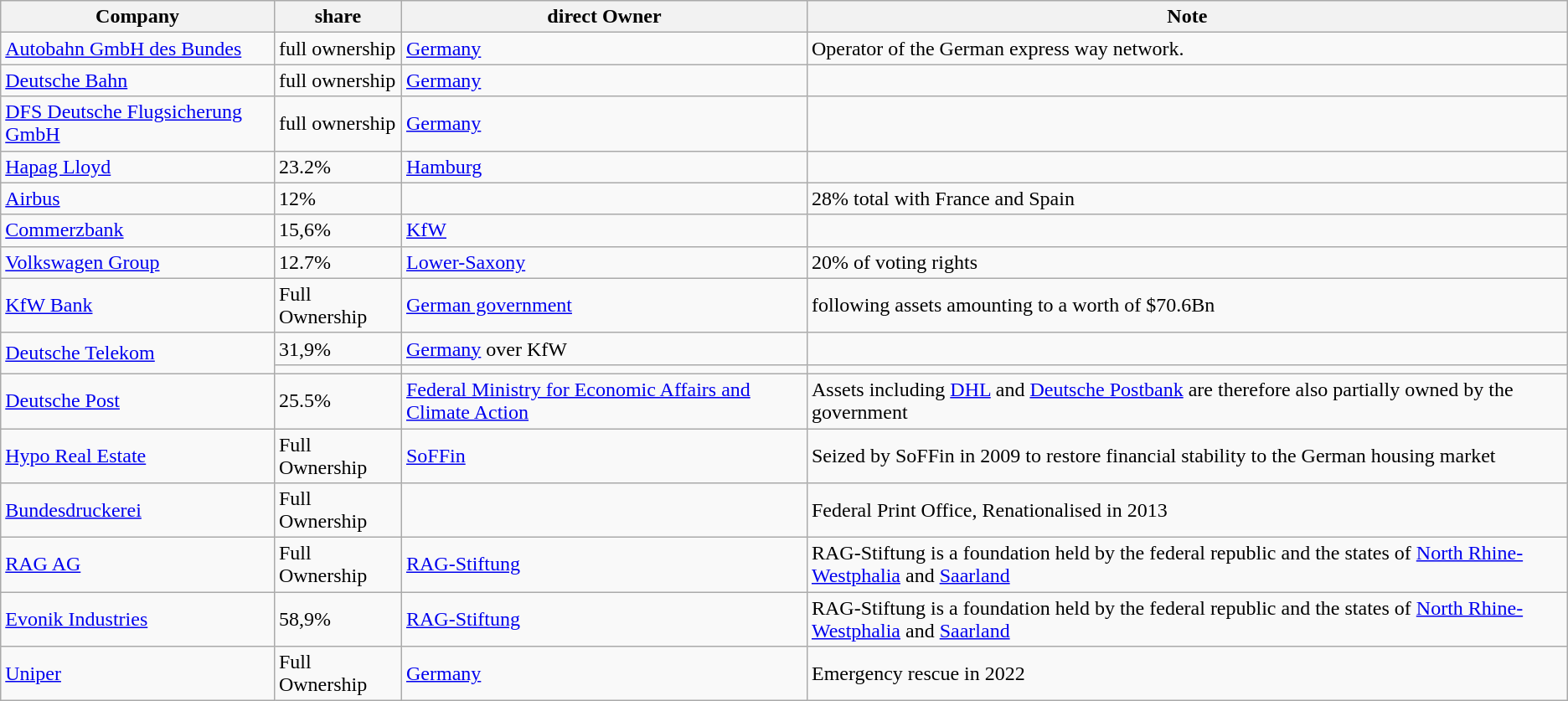<table class="wikitable">
<tr>
<th>Company</th>
<th>share</th>
<th>direct Owner</th>
<th>Note</th>
</tr>
<tr>
<td><a href='#'>Autobahn GmbH des Bundes</a></td>
<td>full ownership</td>
<td><a href='#'>Germany</a></td>
<td>Operator of the German express way network.</td>
</tr>
<tr>
<td><a href='#'>Deutsche Bahn</a></td>
<td>full ownership</td>
<td><a href='#'>Germany</a></td>
<td></td>
</tr>
<tr>
<td><a href='#'>DFS Deutsche Flugsicherung GmbH</a></td>
<td>full ownership</td>
<td><a href='#'>Germany</a></td>
<td></td>
</tr>
<tr>
<td><a href='#'>Hapag Lloyd</a></td>
<td>23.2%</td>
<td><a href='#'>Hamburg</a></td>
<td></td>
</tr>
<tr>
<td><a href='#'>Airbus</a></td>
<td>12%</td>
<td></td>
<td>28% total with France and Spain</td>
</tr>
<tr>
<td><a href='#'>Commerzbank</a></td>
<td>15,6%</td>
<td><a href='#'>KfW</a></td>
<td></td>
</tr>
<tr>
<td><a href='#'>Volkswagen Group</a></td>
<td>12.7%</td>
<td><a href='#'>Lower-Saxony</a></td>
<td>20% of voting rights</td>
</tr>
<tr>
<td><a href='#'>KfW Bank</a></td>
<td>Full Ownership</td>
<td><a href='#'>German government</a></td>
<td>following assets amounting to a worth of $70.6Bn</td>
</tr>
<tr>
<td rowspan="2"><a href='#'>Deutsche Telekom</a></td>
<td>31,9%</td>
<td><a href='#'>Germany</a> over KfW</td>
<td></td>
</tr>
<tr>
<td></td>
<td></td>
<td></td>
</tr>
<tr>
<td><a href='#'>Deutsche Post</a></td>
<td>25.5%</td>
<td><a href='#'>Federal Ministry for Economic Affairs and Climate Action</a></td>
<td>Assets including <a href='#'>DHL</a> and <a href='#'>Deutsche Postbank</a> are therefore also partially owned by the government</td>
</tr>
<tr>
<td><a href='#'>Hypo Real Estate</a></td>
<td>Full Ownership</td>
<td><a href='#'>SoFFin</a></td>
<td>Seized by SoFFin in 2009 to restore financial stability to the German housing market</td>
</tr>
<tr>
<td><a href='#'>Bundesdruckerei</a></td>
<td>Full Ownership</td>
<td></td>
<td>Federal Print Office, Renationalised in 2013</td>
</tr>
<tr>
<td><a href='#'>RAG AG</a></td>
<td>Full Ownership</td>
<td><a href='#'>RAG-Stiftung</a></td>
<td>RAG-Stiftung is a foundation held by the federal republic and the states of <a href='#'>North Rhine-Westphalia</a> and <a href='#'>Saarland</a></td>
</tr>
<tr>
<td><a href='#'>Evonik Industries</a></td>
<td>58,9%</td>
<td><a href='#'>RAG-Stiftung</a></td>
<td>RAG-Stiftung is a foundation held by the federal republic and the states of <a href='#'>North Rhine-Westphalia</a> and <a href='#'>Saarland</a></td>
</tr>
<tr>
<td><a href='#'>Uniper</a></td>
<td>Full Ownership</td>
<td><a href='#'>Germany</a></td>
<td>Emergency rescue in 2022</td>
</tr>
</table>
